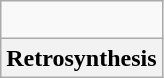<table class="wikitable">
<tr align="center">
<td><br></td>
</tr>
<tr align="center">
<th>Retrosynthesis</th>
</tr>
</table>
